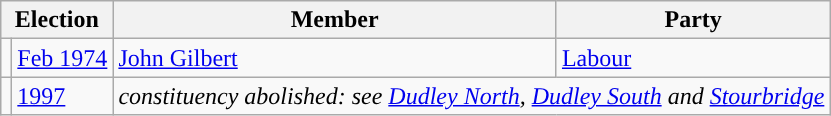<table class="wikitable">
<tr>
<th colspan="2">Election</th>
<th>Member</th>
<th>Party</th>
</tr>
<tr>
<td style="color:inherit;background-color: "></td>
<td><a href='#'>Feb 1974</a></td>
<td><a href='#'>John Gilbert</a></td>
<td><a href='#'>Labour</a></td>
</tr>
<tr>
<td></td>
<td><a href='#'>1997</a></td>
<td colspan="2"><em>constituency abolished: see <a href='#'>Dudley North</a>, <a href='#'>Dudley South</a> and <a href='#'>Stourbridge</a></em></td>
</tr>
</table>
